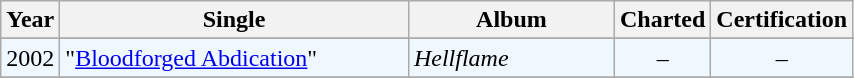<table class="wikitable"|width=100%>
<tr>
<th>Year</th>
<th width="225">Single</th>
<th width="130">Album</th>
<th>Charted</th>
<th width="50">Certification</th>
</tr>
<tr>
</tr>
<tr bgcolor="#F0F8FF">
<td align="left" valign="top">2002</td>
<td align="left" valign="top">"<a href='#'>Bloodforged Abdication</a>"</td>
<td align="left" valign="top"><em>Hellflame</em></td>
<td align="center" valign="top">–</td>
<td align="center" valign="top">–</td>
</tr>
<tr>
</tr>
</table>
